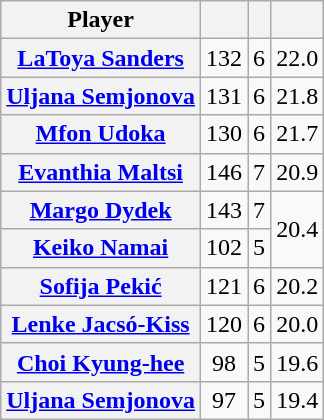<table class="wikitable sortable plainrowheaders" style="text-align:center; display:inline-table;">
<tr>
<th scope="col">Player</th>
<th scope="col"></th>
<th scope="col"></th>
<th scope="col"></th>
</tr>
<tr>
<th scope="row"> <a href='#'>LaToya Sanders</a></th>
<td>132</td>
<td>6</td>
<td>22.0</td>
</tr>
<tr>
<th scope="row"> <a href='#'>Uljana Semjonova</a></th>
<td>131</td>
<td>6</td>
<td>21.8</td>
</tr>
<tr>
<th scope="row"> <a href='#'>Mfon Udoka</a></th>
<td>130</td>
<td>6</td>
<td>21.7</td>
</tr>
<tr>
<th scope="row"> <a href='#'>Evanthia Maltsi</a></th>
<td>146</td>
<td>7</td>
<td>20.9</td>
</tr>
<tr>
<th scope="row"> <a href='#'>Margo Dydek</a></th>
<td>143</td>
<td>7</td>
<td rowspan="2">20.4</td>
</tr>
<tr>
<th scope="row"> <a href='#'>Keiko Namai</a></th>
<td>102</td>
<td>5</td>
</tr>
<tr>
<th scope="row"> <a href='#'>Sofija Pekić</a></th>
<td>121</td>
<td>6</td>
<td>20.2</td>
</tr>
<tr>
<th scope="row"> <a href='#'>Lenke Jacsó-Kiss</a></th>
<td>120</td>
<td>6</td>
<td>20.0</td>
</tr>
<tr>
<th scope="row"> <a href='#'>Choi Kyung-hee</a></th>
<td>98</td>
<td>5</td>
<td>19.6</td>
</tr>
<tr>
<th scope="row"> <a href='#'>Uljana Semjonova</a></th>
<td>97</td>
<td>5</td>
<td>19.4</td>
</tr>
</table>
